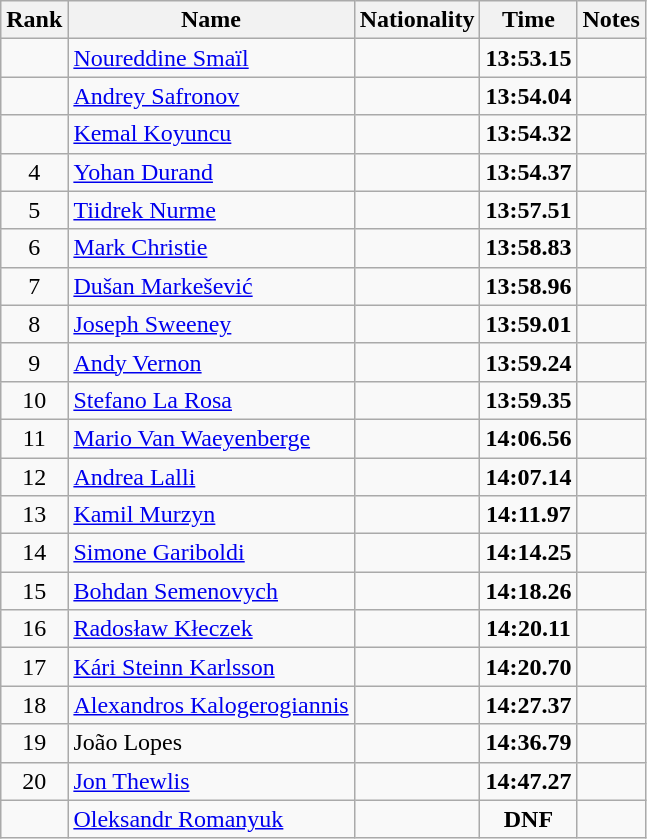<table class="wikitable sortable" style="text-align:center">
<tr>
<th>Rank</th>
<th>Name</th>
<th>Nationality</th>
<th>Time</th>
<th>Notes</th>
</tr>
<tr>
<td></td>
<td align=left><a href='#'>Noureddine Smaïl</a></td>
<td align=left></td>
<td><strong>13:53.15</strong></td>
<td></td>
</tr>
<tr>
<td></td>
<td align=left><a href='#'>Andrey Safronov</a></td>
<td align=left></td>
<td><strong>13:54.04</strong></td>
<td></td>
</tr>
<tr>
<td></td>
<td align=left><a href='#'>Kemal Koyuncu</a></td>
<td align=left></td>
<td><strong>13:54.32</strong></td>
<td></td>
</tr>
<tr>
<td>4</td>
<td align=left><a href='#'>Yohan Durand</a></td>
<td align=left></td>
<td><strong>13:54.37</strong></td>
<td></td>
</tr>
<tr>
<td>5</td>
<td align=left><a href='#'>Tiidrek Nurme</a></td>
<td align=left></td>
<td><strong>13:57.51</strong></td>
<td></td>
</tr>
<tr>
<td>6</td>
<td align=left><a href='#'>Mark Christie</a></td>
<td align=left></td>
<td><strong>13:58.83</strong></td>
<td></td>
</tr>
<tr>
<td>7</td>
<td align=left><a href='#'>Dušan Markešević</a></td>
<td align=left></td>
<td><strong>13:58.96</strong></td>
<td></td>
</tr>
<tr>
<td>8</td>
<td align=left><a href='#'>Joseph Sweeney</a></td>
<td align=left></td>
<td><strong>13:59.01</strong></td>
<td></td>
</tr>
<tr>
<td>9</td>
<td align=left><a href='#'>Andy Vernon</a></td>
<td align=left></td>
<td><strong>13:59.24</strong></td>
<td></td>
</tr>
<tr>
<td>10</td>
<td align=left><a href='#'>Stefano La Rosa</a></td>
<td align=left></td>
<td><strong>13:59.35</strong></td>
<td></td>
</tr>
<tr>
<td>11</td>
<td align=left><a href='#'>Mario Van Waeyenberge</a></td>
<td align=left></td>
<td><strong>14:06.56</strong></td>
<td></td>
</tr>
<tr>
<td>12</td>
<td align=left><a href='#'>Andrea Lalli</a></td>
<td align=left></td>
<td><strong>14:07.14</strong></td>
<td></td>
</tr>
<tr>
<td>13</td>
<td align=left><a href='#'>Kamil Murzyn</a></td>
<td align=left></td>
<td><strong>14:11.97</strong></td>
<td></td>
</tr>
<tr>
<td>14</td>
<td align=left><a href='#'>Simone Gariboldi</a></td>
<td align=left></td>
<td><strong>14:14.25</strong></td>
<td></td>
</tr>
<tr>
<td>15</td>
<td align=left><a href='#'>Bohdan Semenovych</a></td>
<td align=left></td>
<td><strong>14:18.26</strong></td>
<td></td>
</tr>
<tr>
<td>16</td>
<td align=left><a href='#'>Radosław Kłeczek</a></td>
<td align=left></td>
<td><strong>14:20.11</strong></td>
<td></td>
</tr>
<tr>
<td>17</td>
<td align=left><a href='#'>Kári Steinn Karlsson</a></td>
<td align=left></td>
<td><strong>14:20.70</strong></td>
<td></td>
</tr>
<tr>
<td>18</td>
<td align=left><a href='#'>Alexandros Kalogerogiannis</a></td>
<td align=left></td>
<td><strong>14:27.37</strong></td>
<td></td>
</tr>
<tr>
<td>19</td>
<td align=left>João Lopes</td>
<td align=left></td>
<td><strong>14:36.79</strong></td>
<td></td>
</tr>
<tr>
<td>20</td>
<td align=left><a href='#'>Jon Thewlis</a></td>
<td align=left></td>
<td><strong>14:47.27</strong></td>
<td></td>
</tr>
<tr>
<td></td>
<td align=left><a href='#'>Oleksandr Romanyuk</a></td>
<td align=left></td>
<td><strong>DNF</strong></td>
<td></td>
</tr>
</table>
